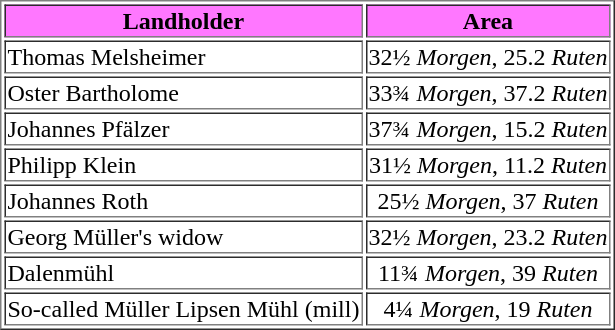<table border="1">
<tr style="background:#ff77ff">
<th align="center">Landholder</th>
<th>Area</th>
</tr>
<tr>
<td class="bgcolor5">Thomas Melsheimer</td>
<td align="center">32½ <em>Morgen</em>, 25.2 <em>Ruten</em></td>
</tr>
<tr>
<td class="bgcolor5">Oster Bartholome</td>
<td align="center">33¾ <em>Morgen</em>, 37.2 <em>Ruten</em></td>
</tr>
<tr>
<td class="bgcolor5">Johannes Pfälzer</td>
<td align="center">37¾ <em>Morgen</em>, 15.2 <em>Ruten</em></td>
</tr>
<tr>
<td class="bgcolor5">Philipp Klein</td>
<td align="center">31½ <em>Morgen</em>, 11.2 <em>Ruten</em></td>
</tr>
<tr>
<td class="bgcolor5">Johannes Roth</td>
<td align="center">25½ <em>Morgen</em>, 37 <em>Ruten</em></td>
</tr>
<tr>
<td class="bgcolor5">Georg Müller's widow</td>
<td align="center">32½ <em>Morgen</em>, 23.2 <em>Ruten</em></td>
</tr>
<tr>
<td class="bgcolor5">Dalenmühl</td>
<td align="center">11¾ <em>Morgen</em>, 39 <em>Ruten</em></td>
</tr>
<tr>
<td class="bgcolor5">So-called Müller Lipsen Mühl (mill)</td>
<td align="center">4¼ <em>Morgen</em>, 19 <em>Ruten</em></td>
</tr>
</table>
